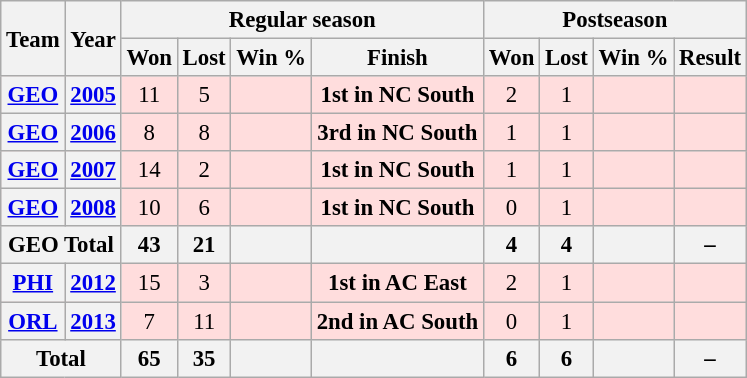<table class="wikitable" style="font-size: 95%; text-align:center;">
<tr>
<th rowspan="2">Team</th>
<th rowspan="2">Year</th>
<th colspan="4">Regular season</th>
<th colspan="4">Postseason</th>
</tr>
<tr>
<th>Won</th>
<th>Lost</th>
<th>Win %</th>
<th>Finish</th>
<th>Won</th>
<th>Lost</th>
<th>Win %</th>
<th>Result</th>
</tr>
<tr ! style="background:#fdd;">
<th><a href='#'>GEO</a></th>
<th><a href='#'>2005</a></th>
<td>11</td>
<td>5</td>
<td></td>
<td><strong>1st in NC South</strong></td>
<td>2</td>
<td>1</td>
<td></td>
<td></td>
</tr>
<tr ! style="background:#fdd;">
<th><a href='#'>GEO</a></th>
<th><a href='#'>2006</a></th>
<td>8</td>
<td>8</td>
<td></td>
<td><strong>3rd in NC South</strong></td>
<td>1</td>
<td>1</td>
<td></td>
<td></td>
</tr>
<tr ! style="background:#fdd;">
<th><a href='#'>GEO</a></th>
<th><a href='#'>2007</a></th>
<td>14</td>
<td>2</td>
<td></td>
<td><strong>1st in NC South</strong></td>
<td>1</td>
<td>1</td>
<td></td>
<td></td>
</tr>
<tr ! style="background:#fdd;">
<th><a href='#'>GEO</a></th>
<th><a href='#'>2008</a></th>
<td>10</td>
<td>6</td>
<td></td>
<td><strong>1st in NC South</strong></td>
<td>0</td>
<td>1</td>
<td></td>
<td></td>
</tr>
<tr>
<th colspan="2">GEO Total</th>
<th>43</th>
<th>21</th>
<th></th>
<th></th>
<th>4</th>
<th>4</th>
<th></th>
<th>–</th>
</tr>
<tr ! style="background:#fdd;">
<th><a href='#'>PHI</a></th>
<th><a href='#'>2012</a></th>
<td>15</td>
<td>3</td>
<td></td>
<td><strong>1st in AC East</strong></td>
<td>2</td>
<td>1</td>
<td></td>
<td></td>
</tr>
<tr ! style="background:#fdd;">
<th><a href='#'>ORL</a></th>
<th><a href='#'>2013</a></th>
<td>7</td>
<td>11</td>
<td></td>
<td><strong>2nd in AC South</strong></td>
<td>0</td>
<td>1</td>
<td></td>
<td></td>
</tr>
<tr>
<th colspan="2">Total</th>
<th>65</th>
<th>35</th>
<th></th>
<th></th>
<th>6</th>
<th>6</th>
<th></th>
<th>–</th>
</tr>
</table>
